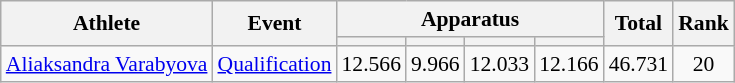<table class="wikitable" style="font-size:90%">
<tr>
<th rowspan=2>Athlete</th>
<th rowspan=2>Event</th>
<th colspan=4>Apparatus</th>
<th rowspan=2>Total</th>
<th rowspan=2>Rank</th>
</tr>
<tr style="font-size:95%">
<th></th>
<th></th>
<th></th>
<th></th>
</tr>
<tr align=center>
<td align=left><a href='#'>Aliaksandra Varabyova</a></td>
<td align=left><a href='#'>Qualification</a></td>
<td>12.566</td>
<td>9.966</td>
<td>12.033</td>
<td>12.166</td>
<td>46.731</td>
<td>20</td>
</tr>
</table>
